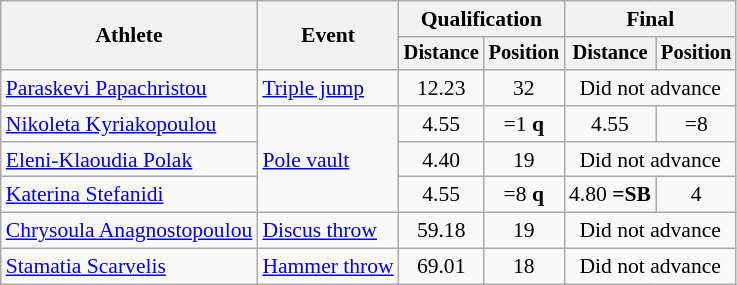<table class="wikitable" style="font-size:90%">
<tr>
<th rowspan="2">Athlete</th>
<th rowspan="2">Event</th>
<th colspan="2">Qualification</th>
<th colspan="2">Final</th>
</tr>
<tr style="font-size:95%">
<th>Distance</th>
<th>Position</th>
<th>Distance</th>
<th>Position</th>
</tr>
<tr align="center">
<td align="left"><a href='#'>Paraskevi Papachristou</a></td>
<td align="left"><a href='#'>Triple jump</a></td>
<td>12.23</td>
<td>32</td>
<td colspan=2>Did not advance</td>
</tr>
<tr align="center">
<td align="left"><a href='#'>Nikoleta Kyriakopoulou</a></td>
<td rowspan="3" align="left"><a href='#'>Pole vault</a></td>
<td>4.55</td>
<td>=1 <strong>q</strong></td>
<td>4.55</td>
<td>=8</td>
</tr>
<tr align="center">
<td align="left"><a href='#'>Eleni-Klaoudia Polak</a></td>
<td>4.40</td>
<td>19</td>
<td colspan=2>Did not advance</td>
</tr>
<tr align="center">
<td align="left"><a href='#'>Katerina Stefanidi</a></td>
<td>4.55</td>
<td>=8 <strong>q</strong></td>
<td>4.80 <strong>=SB</strong></td>
<td>4</td>
</tr>
<tr align="center">
<td align="left"><a href='#'>Chrysoula Anagnostopoulou</a></td>
<td align="left"><a href='#'>Discus throw</a></td>
<td>59.18</td>
<td>19</td>
<td colspan=2>Did not advance</td>
</tr>
<tr align="center">
<td align="left"><a href='#'>Stamatia Scarvelis</a></td>
<td align="left"><a href='#'>Hammer throw</a></td>
<td>69.01</td>
<td>18</td>
<td colspan=2>Did not advance</td>
</tr>
</table>
